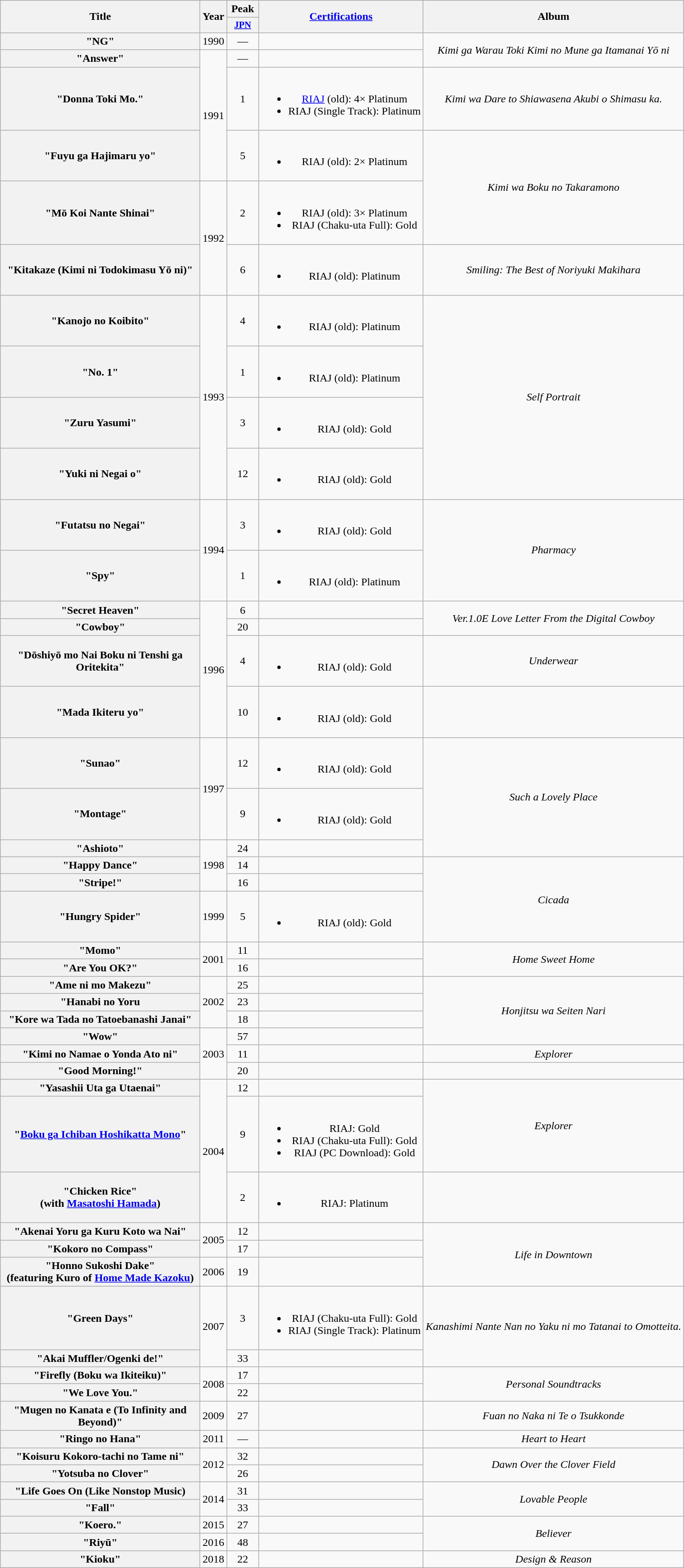<table class="wikitable plainrowheaders" style="text-align:center;">
<tr>
<th scope="colw" rowspan="2" style="width:18em;">Title</th>
<th scope="col" rowspan="2">Year</th>
<th scope="col">Peak</th>
<th scope="col" rowspan="2"><a href='#'>Certifications</a><br></th>
<th scope="col" rowspan="2">Album</th>
</tr>
<tr>
<th scope="col" style="width:3em;font-size:85%;"><a href='#'>JPN</a><br></th>
</tr>
<tr>
<th scope="row">"NG"</th>
<td>1990</td>
<td>—</td>
<td></td>
<td rowspan="2"><em>Kimi ga Warau Toki Kimi no Mune ga Itamanai Yō ni</em></td>
</tr>
<tr>
<th scope="row">"Answer"</th>
<td rowspan="3">1991</td>
<td>—</td>
<td></td>
</tr>
<tr>
<th scope="row">"Donna Toki Mo."</th>
<td>1</td>
<td><br><ul><li><a href='#'>RIAJ</a> (old): 4× Platinum</li><li>RIAJ (Single Track): Platinum</li></ul></td>
<td><em>Kimi wa Dare to Shiawasena Akubi o Shimasu ka.</em></td>
</tr>
<tr>
<th scope="row">"Fuyu ga Hajimaru yo"</th>
<td>5</td>
<td><br><ul><li>RIAJ (old): 2× Platinum</li></ul></td>
<td rowspan="2"><em>Kimi wa Boku no Takaramono</em></td>
</tr>
<tr>
<th scope="row">"Mō Koi Nante Shinai"</th>
<td rowspan="2">1992</td>
<td>2</td>
<td><br><ul><li>RIAJ (old): 3× Platinum</li><li>RIAJ (Chaku-uta Full): Gold</li></ul></td>
</tr>
<tr>
<th scope="row">"Kitakaze (Kimi ni Todokimasu Yō ni)"</th>
<td>6</td>
<td><br><ul><li>RIAJ (old): Platinum</li></ul></td>
<td><em>Smiling: The Best of Noriyuki Makihara</em></td>
</tr>
<tr>
<th scope="row">"Kanojo no Koibito"</th>
<td rowspan="4">1993</td>
<td>4</td>
<td><br><ul><li>RIAJ (old): Platinum</li></ul></td>
<td rowspan="4"><em>Self Portrait</em></td>
</tr>
<tr>
<th scope="row">"No. 1"</th>
<td>1</td>
<td><br><ul><li>RIAJ (old): Platinum</li></ul></td>
</tr>
<tr>
<th scope="row">"Zuru Yasumi"</th>
<td>3</td>
<td><br><ul><li>RIAJ (old): Gold</li></ul></td>
</tr>
<tr>
<th scope="row">"Yuki ni Negai o"</th>
<td>12</td>
<td><br><ul><li>RIAJ (old): Gold</li></ul></td>
</tr>
<tr>
<th scope="row">"Futatsu no Negai"</th>
<td rowspan="2">1994</td>
<td>3</td>
<td><br><ul><li>RIAJ (old): Gold</li></ul></td>
<td rowspan="2"><em>Pharmacy</em></td>
</tr>
<tr>
<th scope="row">"Spy"</th>
<td>1</td>
<td><br><ul><li>RIAJ (old): Platinum</li></ul></td>
</tr>
<tr>
<th scope="row">"Secret Heaven"</th>
<td rowspan="4">1996</td>
<td>6</td>
<td></td>
<td rowspan="2"><em>Ver.1.0E Love Letter From the Digital Cowboy</em></td>
</tr>
<tr>
<th scope="row">"Cowboy"</th>
<td>20</td>
<td></td>
</tr>
<tr>
<th scope="row">"Dōshiyō mo Nai Boku ni Tenshi ga Oritekita"</th>
<td>4</td>
<td><br><ul><li>RIAJ (old): Gold</li></ul></td>
<td><em>Underwear</em></td>
</tr>
<tr>
<th scope="row">"Mada Ikiteru yo"</th>
<td>10</td>
<td><br><ul><li>RIAJ (old): Gold</li></ul></td>
<td></td>
</tr>
<tr>
<th scope="row">"Sunao"</th>
<td rowspan="2">1997</td>
<td>12</td>
<td><br><ul><li>RIAJ (old): Gold</li></ul></td>
<td rowspan="3"><em>Such a Lovely Place</em></td>
</tr>
<tr>
<th scope="row">"Montage"</th>
<td>9</td>
<td><br><ul><li>RIAJ (old): Gold</li></ul></td>
</tr>
<tr>
<th scope="row">"Ashioto"</th>
<td rowspan="3">1998</td>
<td>24</td>
<td></td>
</tr>
<tr>
<th scope="row">"Happy Dance"</th>
<td>14</td>
<td></td>
<td rowspan="3"><em>Cicada</em></td>
</tr>
<tr>
<th scope="row">"Stripe!"</th>
<td>16</td>
<td></td>
</tr>
<tr>
<th scope="row">"Hungry Spider"</th>
<td>1999</td>
<td>5</td>
<td><br><ul><li>RIAJ (old): Gold</li></ul></td>
</tr>
<tr>
<th scope="row">"Momo"</th>
<td rowspan="2">2001</td>
<td>11</td>
<td></td>
<td rowspan="2"><em>Home Sweet Home</em></td>
</tr>
<tr>
<th scope="row">"Are You OK?"</th>
<td>16</td>
<td></td>
</tr>
<tr>
<th scope="row">"Ame ni mo Makezu"</th>
<td rowspan="3">2002</td>
<td>25</td>
<td></td>
<td rowspan="4"><em>Honjitsu wa Seiten Nari</em></td>
</tr>
<tr>
<th scope="row">"Hanabi no Yoru</th>
<td>23</td>
<td></td>
</tr>
<tr>
<th scope="row">"Kore wa Tada no Tatoebanashi Janai"</th>
<td>18</td>
<td></td>
</tr>
<tr>
<th scope="row">"Wow"</th>
<td rowspan="3">2003</td>
<td>57</td>
<td></td>
</tr>
<tr>
<th scope="row">"Kimi no Namae o Yonda Ato ni"</th>
<td>11</td>
<td></td>
<td><em>Explorer</em></td>
</tr>
<tr>
<th scope="row">"Good Morning!"</th>
<td>20</td>
<td></td>
<td></td>
</tr>
<tr>
<th scope="row">"Yasashii Uta ga Utaenai"</th>
<td rowspan="3">2004</td>
<td>12</td>
<td></td>
<td rowspan="2"><em>Explorer</em></td>
</tr>
<tr>
<th scope="row">"<a href='#'>Boku ga Ichiban Hoshikatta Mono</a>"</th>
<td>9</td>
<td><br><ul><li>RIAJ: Gold</li><li>RIAJ (Chaku-uta Full): Gold</li><li>RIAJ (PC Download): Gold</li></ul></td>
</tr>
<tr>
<th scope="row">"Chicken Rice"<br><span>(with <a href='#'>Masatoshi Hamada</a>)</span></th>
<td>2</td>
<td><br><ul><li>RIAJ: Platinum</li></ul></td>
<td></td>
</tr>
<tr>
<th scope="row">"Akenai Yoru ga Kuru Koto wa Nai"</th>
<td rowspan="2">2005</td>
<td>12</td>
<td></td>
<td rowspan="3"><em>Life in Downtown</em></td>
</tr>
<tr>
<th scope="row">"Kokoro no Compass"</th>
<td>17</td>
<td></td>
</tr>
<tr>
<th scope="row">"Honno Sukoshi Dake"<br><span>(featuring Kuro of <a href='#'>Home Made Kazoku</a>)</span></th>
<td>2006</td>
<td>19</td>
<td></td>
</tr>
<tr>
<th scope="row">"Green Days"</th>
<td rowspan="2">2007</td>
<td>3</td>
<td><br><ul><li>RIAJ (Chaku-uta Full): Gold</li><li>RIAJ (Single Track): Platinum</li></ul></td>
<td rowspan="2"><em>Kanashimi Nante Nan no Yaku ni mo Tatanai to Omotteita.</em></td>
</tr>
<tr>
<th scope="row">"Akai Muffler/Ogenki de!"</th>
<td>33</td>
<td></td>
</tr>
<tr>
<th scope="row">"Firefly (Boku wa Ikiteiku)"</th>
<td rowspan="2">2008</td>
<td>17</td>
<td></td>
<td rowspan="2"><em>Personal Soundtracks</em></td>
</tr>
<tr>
<th scope="row">"We Love You."</th>
<td>22</td>
<td></td>
</tr>
<tr>
<th scope="row">"Mugen no Kanata e (To Infinity and Beyond)"</th>
<td>2009</td>
<td>27</td>
<td></td>
<td><em>Fuan no Naka ni Te o Tsukkonde</em></td>
</tr>
<tr>
<th scope="row">"Ringo no Hana"</th>
<td>2011</td>
<td>—</td>
<td></td>
<td><em>Heart to Heart</em></td>
</tr>
<tr>
<th scope="row">"Koisuru Kokoro-tachi no Tame ni"</th>
<td rowspan="2">2012</td>
<td>32</td>
<td></td>
<td rowspan="2"><em>Dawn Over the Clover Field</em></td>
</tr>
<tr>
<th scope="row">"Yotsuba no Clover"</th>
<td>26</td>
<td></td>
</tr>
<tr>
<th scope="row">"Life Goes On (Like Nonstop Music)</th>
<td rowspan="2">2014</td>
<td>31</td>
<td></td>
<td rowspan="2"><em>Lovable People</em></td>
</tr>
<tr>
<th scope="row">"Fall"</th>
<td>33</td>
<td></td>
</tr>
<tr>
<th scope="row">"Koero."</th>
<td>2015</td>
<td>27</td>
<td></td>
<td rowspan="2"><em>Believer</em></td>
</tr>
<tr>
<th scope="row">"Riyū"</th>
<td>2016</td>
<td>48</td>
<td></td>
</tr>
<tr>
<th scope="row">"Kioku"</th>
<td>2018</td>
<td>22</td>
<td></td>
<td><em>Design & Reason</em></td>
</tr>
</table>
